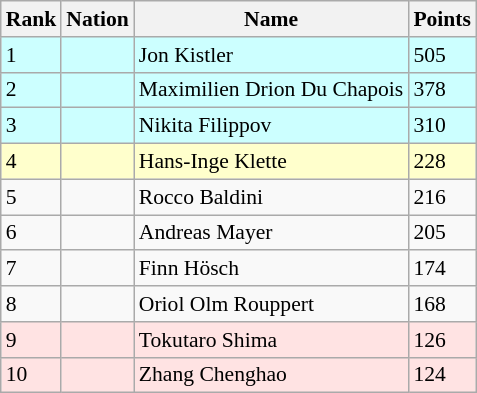<table class="wikitable sortable" style="font-size:90%;">
<tr>
<th>Rank</th>
<th>Nation</th>
<th>Name</th>
<th>Points</th>
</tr>
<tr bgcolor=#ccffff>
<td>1</td>
<td></td>
<td>Jon Kistler</td>
<td>505</td>
</tr>
<tr bgcolor=#ccffff>
<td>2</td>
<td></td>
<td>Maximilien Drion Du Chapois</td>
<td>378</td>
</tr>
<tr bgcolor=#ccffff>
<td>3</td>
<td></td>
<td>Nikita Filippov</td>
<td>310</td>
</tr>
<tr bgcolor=#ffffcc>
<td>4</td>
<td></td>
<td>Hans-Inge Klette</td>
<td>228</td>
</tr>
<tr>
<td>5</td>
<td></td>
<td>Rocco Baldini</td>
<td>216</td>
</tr>
<tr>
<td>6</td>
<td></td>
<td>Andreas Mayer</td>
<td>205</td>
</tr>
<tr>
<td>7</td>
<td></td>
<td>Finn Hösch</td>
<td>174</td>
</tr>
<tr>
<td>8</td>
<td></td>
<td>Oriol Olm Rouppert</td>
<td>168</td>
</tr>
<tr bgcolor=#ffe3e3>
<td>9</td>
<td></td>
<td>Tokutaro Shima</td>
<td>126</td>
</tr>
<tr bgcolor=#ffe3e3>
<td>10</td>
<td></td>
<td>Zhang Chenghao</td>
<td>124</td>
</tr>
</table>
